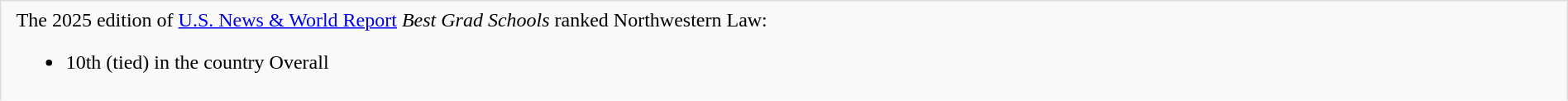<table style="border-left: 1px solid #dddddd; border-top: 1px solid #dddddd; border-right: 1px solid #dddddd; background-color:#f9f9f9; padding:3px; margin:0px; width: 100%;">
<tr>
<td></td>
<td>The 2025 edition of <a href='#'>U.S. News & World Report</a> <em>Best Grad Schools</em> ranked Northwestern Law:<br><ul><li>10th (tied) in the country Overall</li></ul></td>
</tr>
</table>
